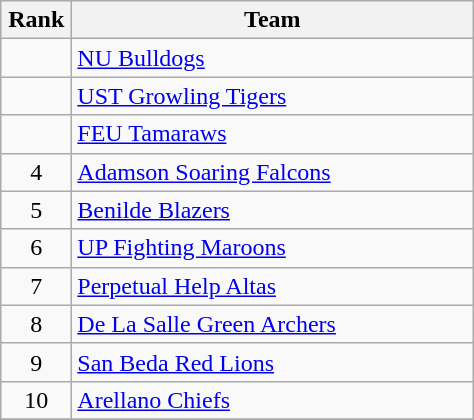<table class="wikitable" style="text-align: center">
<tr>
<th width=40>Rank</th>
<th width=260>Team </th>
</tr>
<tr>
<td></td>
<td align="left"><a href='#'>NU Bulldogs</a></td>
</tr>
<tr>
<td></td>
<td align="left"><a href='#'>UST Growling Tigers</a></td>
</tr>
<tr>
<td></td>
<td align="left"><a href='#'>FEU Tamaraws</a></td>
</tr>
<tr>
<td>4</td>
<td align="left"><a href='#'>Adamson Soaring Falcons</a></td>
</tr>
<tr>
<td>5</td>
<td align="left"><a href='#'>Benilde Blazers</a></td>
</tr>
<tr>
<td>6</td>
<td align="left"><a href='#'>UP Fighting Maroons</a></td>
</tr>
<tr>
<td>7</td>
<td align="left"><a href='#'>Perpetual Help Altas</a></td>
</tr>
<tr>
<td>8</td>
<td align="left"><a href='#'>De La Salle Green Archers</a></td>
</tr>
<tr>
<td>9</td>
<td align="left"><a href='#'>San Beda Red Lions</a></td>
</tr>
<tr>
<td>10</td>
<td align="left"><a href='#'>Arellano Chiefs</a></td>
</tr>
<tr>
</tr>
</table>
